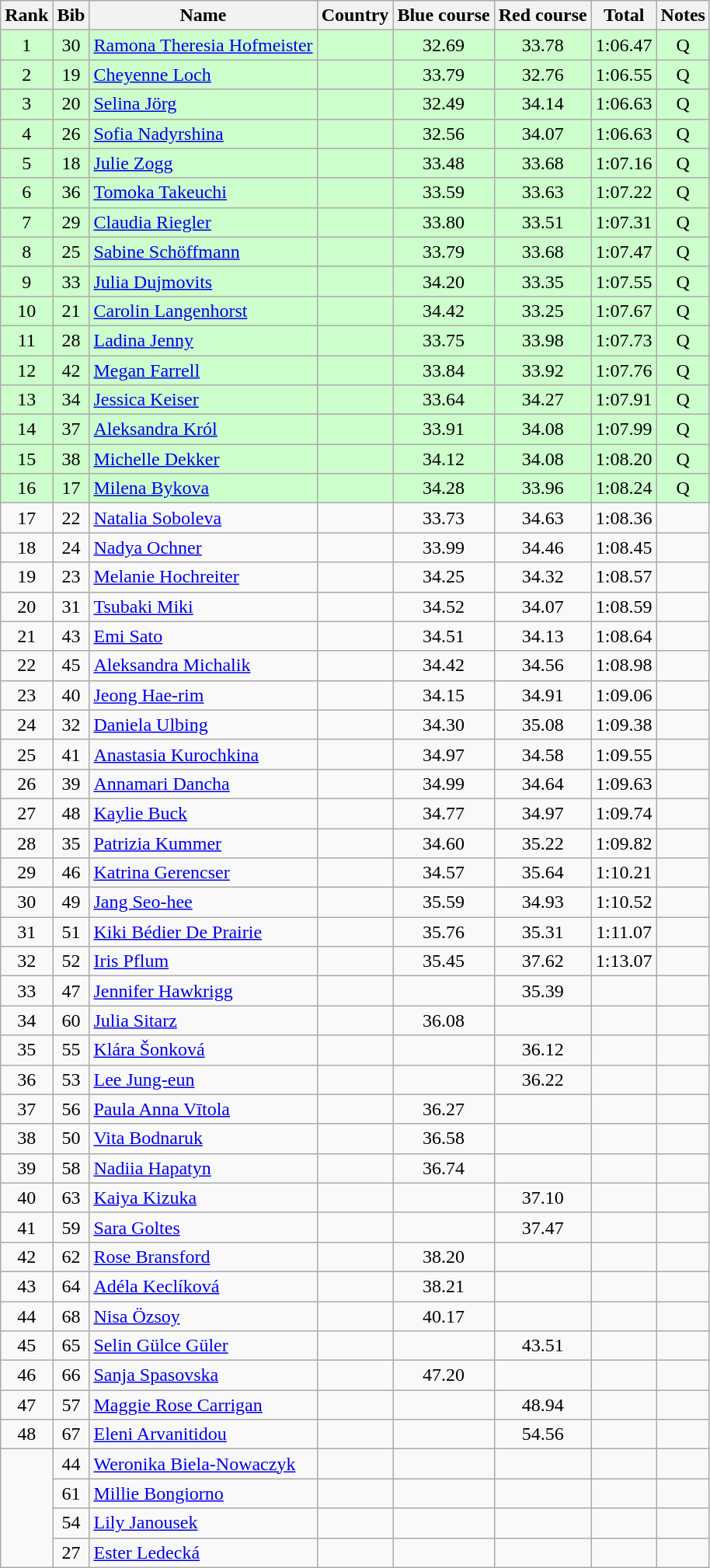<table class="wikitable sortable" style="text-align:center">
<tr>
<th>Rank</th>
<th>Bib</th>
<th>Name</th>
<th>Country</th>
<th>Blue course</th>
<th>Red course</th>
<th>Total</th>
<th>Notes</th>
</tr>
<tr bgcolor=ccffcc>
<td>1</td>
<td>30</td>
<td align=left><a href='#'>Ramona Theresia Hofmeister</a></td>
<td align=left></td>
<td>32.69</td>
<td>33.78</td>
<td>1:06.47</td>
<td>Q</td>
</tr>
<tr bgcolor=ccffcc>
<td>2</td>
<td>19</td>
<td align=left><a href='#'>Cheyenne Loch</a></td>
<td align=left></td>
<td>33.79</td>
<td>32.76</td>
<td>1:06.55</td>
<td>Q</td>
</tr>
<tr bgcolor=ccffcc>
<td>3</td>
<td>20</td>
<td align=left><a href='#'>Selina Jörg</a></td>
<td align=left></td>
<td>32.49</td>
<td>34.14</td>
<td>1:06.63</td>
<td>Q</td>
</tr>
<tr bgcolor="ccffcc">
<td>4</td>
<td>26</td>
<td align=left><a href='#'>Sofia Nadyrshina</a></td>
<td align=left></td>
<td>32.56</td>
<td>34.07</td>
<td>1:06.63</td>
<td>Q</td>
</tr>
<tr bgcolor=ccffcc>
<td>5</td>
<td>18</td>
<td align=left><a href='#'>Julie Zogg</a></td>
<td align=left></td>
<td>33.48</td>
<td>33.68</td>
<td>1:07.16</td>
<td>Q</td>
</tr>
<tr bgcolor=ccffcc>
<td>6</td>
<td>36</td>
<td align=left><a href='#'>Tomoka Takeuchi</a></td>
<td align=left></td>
<td>33.59</td>
<td>33.63</td>
<td>1:07.22</td>
<td>Q</td>
</tr>
<tr bgcolor=ccffcc>
<td>7</td>
<td>29</td>
<td align=left><a href='#'>Claudia Riegler</a></td>
<td align=left></td>
<td>33.80</td>
<td>33.51</td>
<td>1:07.31</td>
<td>Q</td>
</tr>
<tr bgcolor=ccffcc>
<td>8</td>
<td>25</td>
<td align=left><a href='#'>Sabine Schöffmann</a></td>
<td align=left></td>
<td>33.79</td>
<td>33.68</td>
<td>1:07.47</td>
<td>Q</td>
</tr>
<tr bgcolor=ccffcc>
<td>9</td>
<td>33</td>
<td align=left><a href='#'>Julia Dujmovits</a></td>
<td align=left></td>
<td>34.20</td>
<td>33.35</td>
<td>1:07.55</td>
<td>Q</td>
</tr>
<tr bgcolor=ccffcc>
<td>10</td>
<td>21</td>
<td align=left><a href='#'>Carolin Langenhorst</a></td>
<td align=left></td>
<td>34.42</td>
<td>33.25</td>
<td>1:07.67</td>
<td>Q</td>
</tr>
<tr bgcolor=ccffcc>
<td>11</td>
<td>28</td>
<td align=left><a href='#'>Ladina Jenny</a></td>
<td align=left></td>
<td>33.75</td>
<td>33.98</td>
<td>1:07.73</td>
<td>Q</td>
</tr>
<tr bgcolor=ccffcc>
<td>12</td>
<td>42</td>
<td align=left><a href='#'>Megan Farrell</a></td>
<td align=left></td>
<td>33.84</td>
<td>33.92</td>
<td>1:07.76</td>
<td>Q</td>
</tr>
<tr bgcolor=ccffcc>
<td>13</td>
<td>34</td>
<td align=left><a href='#'>Jessica Keiser</a></td>
<td align=left></td>
<td>33.64</td>
<td>34.27</td>
<td>1:07.91</td>
<td>Q</td>
</tr>
<tr bgcolor=ccffcc>
<td>14</td>
<td>37</td>
<td align=left><a href='#'>Aleksandra Król</a></td>
<td align=left></td>
<td>33.91</td>
<td>34.08</td>
<td>1:07.99</td>
<td>Q</td>
</tr>
<tr bgcolor=ccffcc>
<td>15</td>
<td>38</td>
<td align=left><a href='#'>Michelle Dekker</a></td>
<td align=left></td>
<td>34.12</td>
<td>34.08</td>
<td>1:08.20</td>
<td>Q</td>
</tr>
<tr bgcolor=ccffcc>
<td>16</td>
<td>17</td>
<td align=left><a href='#'>Milena Bykova</a></td>
<td align=left></td>
<td>34.28</td>
<td>33.96</td>
<td>1:08.24</td>
<td>Q</td>
</tr>
<tr>
<td>17</td>
<td>22</td>
<td align=left><a href='#'>Natalia Soboleva</a></td>
<td align=left></td>
<td>33.73</td>
<td>34.63</td>
<td>1:08.36</td>
<td></td>
</tr>
<tr>
<td>18</td>
<td>24</td>
<td align=left><a href='#'>Nadya Ochner</a></td>
<td align=left></td>
<td>33.99</td>
<td>34.46</td>
<td>1:08.45</td>
<td></td>
</tr>
<tr>
<td>19</td>
<td>23</td>
<td align=left><a href='#'>Melanie Hochreiter</a></td>
<td align=left></td>
<td>34.25</td>
<td>34.32</td>
<td>1:08.57</td>
<td></td>
</tr>
<tr>
<td>20</td>
<td>31</td>
<td align=left><a href='#'>Tsubaki Miki</a></td>
<td align=left></td>
<td>34.52</td>
<td>34.07</td>
<td>1:08.59</td>
<td></td>
</tr>
<tr>
<td>21</td>
<td>43</td>
<td align=left><a href='#'>Emi Sato</a></td>
<td align=left></td>
<td>34.51</td>
<td>34.13</td>
<td>1:08.64</td>
<td></td>
</tr>
<tr>
<td>22</td>
<td>45</td>
<td align=left><a href='#'>Aleksandra Michalik</a></td>
<td align=left></td>
<td>34.42</td>
<td>34.56</td>
<td>1:08.98</td>
<td></td>
</tr>
<tr>
<td>23</td>
<td>40</td>
<td align=left><a href='#'>Jeong Hae-rim</a></td>
<td align=left></td>
<td>34.15</td>
<td>34.91</td>
<td>1:09.06</td>
<td></td>
</tr>
<tr>
<td>24</td>
<td>32</td>
<td align=left><a href='#'>Daniela Ulbing</a></td>
<td align=left></td>
<td>34.30</td>
<td>35.08</td>
<td>1:09.38</td>
<td></td>
</tr>
<tr>
<td>25</td>
<td>41</td>
<td align=left><a href='#'>Anastasia Kurochkina</a></td>
<td align=left></td>
<td>34.97</td>
<td>34.58</td>
<td>1:09.55</td>
<td></td>
</tr>
<tr>
<td>26</td>
<td>39</td>
<td align=left><a href='#'>Annamari Dancha</a></td>
<td align=left></td>
<td>34.99</td>
<td>34.64</td>
<td>1:09.63</td>
<td></td>
</tr>
<tr>
<td>27</td>
<td>48</td>
<td align=left><a href='#'>Kaylie Buck</a></td>
<td align=left></td>
<td>34.77</td>
<td>34.97</td>
<td>1:09.74</td>
<td></td>
</tr>
<tr>
<td>28</td>
<td>35</td>
<td align=left><a href='#'>Patrizia Kummer</a></td>
<td align=left></td>
<td>34.60</td>
<td>35.22</td>
<td>1:09.82</td>
<td></td>
</tr>
<tr>
<td>29</td>
<td>46</td>
<td align=left><a href='#'>Katrina Gerencser</a></td>
<td align=left></td>
<td>34.57</td>
<td>35.64</td>
<td>1:10.21</td>
<td></td>
</tr>
<tr>
<td>30</td>
<td>49</td>
<td align=left><a href='#'>Jang Seo-hee</a></td>
<td align=left></td>
<td>35.59</td>
<td>34.93</td>
<td>1:10.52</td>
<td></td>
</tr>
<tr>
<td>31</td>
<td>51</td>
<td align=left><a href='#'>Kiki Bédier De Prairie</a></td>
<td align=left></td>
<td>35.76</td>
<td>35.31</td>
<td>1:11.07</td>
<td></td>
</tr>
<tr>
<td>32</td>
<td>52</td>
<td align=left><a href='#'>Iris Pflum</a></td>
<td align=left></td>
<td>35.45</td>
<td>37.62</td>
<td>1:13.07</td>
<td></td>
</tr>
<tr>
<td>33</td>
<td>47</td>
<td align=left><a href='#'>Jennifer Hawkrigg</a></td>
<td align=left></td>
<td></td>
<td>35.39</td>
<td></td>
<td></td>
</tr>
<tr>
<td>34</td>
<td>60</td>
<td align=left><a href='#'>Julia Sitarz</a></td>
<td align=left></td>
<td>36.08</td>
<td></td>
<td></td>
<td></td>
</tr>
<tr>
<td>35</td>
<td>55</td>
<td align=left><a href='#'>Klára Šonková</a></td>
<td align=left></td>
<td></td>
<td>36.12</td>
<td></td>
<td></td>
</tr>
<tr>
<td>36</td>
<td>53</td>
<td align=left><a href='#'>Lee Jung-eun</a></td>
<td align=left></td>
<td></td>
<td>36.22</td>
<td></td>
<td></td>
</tr>
<tr>
<td>37</td>
<td>56</td>
<td align=left><a href='#'>Paula Anna Vītola</a></td>
<td align=left></td>
<td>36.27</td>
<td></td>
<td></td>
<td></td>
</tr>
<tr>
<td>38</td>
<td>50</td>
<td align=left><a href='#'>Vita Bodnaruk</a></td>
<td align=left></td>
<td>36.58</td>
<td></td>
<td></td>
<td></td>
</tr>
<tr>
<td>39</td>
<td>58</td>
<td align=left><a href='#'>Nadiia Hapatyn</a></td>
<td align=left></td>
<td>36.74</td>
<td></td>
<td></td>
<td></td>
</tr>
<tr>
<td>40</td>
<td>63</td>
<td align=left><a href='#'>Kaiya Kizuka</a></td>
<td align=left></td>
<td></td>
<td>37.10</td>
<td></td>
<td></td>
</tr>
<tr>
<td>41</td>
<td>59</td>
<td align=left><a href='#'>Sara Goltes</a></td>
<td align=left></td>
<td></td>
<td>37.47</td>
<td></td>
<td></td>
</tr>
<tr>
<td>42</td>
<td>62</td>
<td align=left><a href='#'>Rose Bransford</a></td>
<td align=left></td>
<td>38.20</td>
<td></td>
<td></td>
<td></td>
</tr>
<tr>
<td>43</td>
<td>64</td>
<td align=left><a href='#'>Adéla Keclíková</a></td>
<td align=left></td>
<td>38.21</td>
<td></td>
<td></td>
<td></td>
</tr>
<tr>
<td>44</td>
<td>68</td>
<td align=left><a href='#'>Nisa Özsoy</a></td>
<td align=left></td>
<td>40.17</td>
<td></td>
<td></td>
<td></td>
</tr>
<tr>
<td>45</td>
<td>65</td>
<td align=left><a href='#'>Selin Gülce Güler</a></td>
<td align=left></td>
<td></td>
<td>43.51</td>
<td></td>
<td></td>
</tr>
<tr>
<td>46</td>
<td>66</td>
<td align=left><a href='#'>Sanja Spasovska</a></td>
<td align=left></td>
<td>47.20</td>
<td></td>
<td></td>
<td></td>
</tr>
<tr>
<td>47</td>
<td>57</td>
<td align=left><a href='#'>Maggie Rose Carrigan</a></td>
<td align=left></td>
<td></td>
<td>48.94</td>
<td></td>
<td></td>
</tr>
<tr>
<td>48</td>
<td>67</td>
<td align=left><a href='#'>Eleni Arvanitidou</a></td>
<td align=left></td>
<td></td>
<td>54.56</td>
<td></td>
<td></td>
</tr>
<tr>
<td rowspan=4></td>
<td>44</td>
<td align=left><a href='#'>Weronika Biela-Nowaczyk</a></td>
<td align=left></td>
<td></td>
<td></td>
<td></td>
<td></td>
</tr>
<tr>
<td>61</td>
<td align=left><a href='#'>Millie Bongiorno</a></td>
<td align=left></td>
<td></td>
<td></td>
<td></td>
<td></td>
</tr>
<tr>
<td>54</td>
<td align=left><a href='#'>Lily Janousek</a></td>
<td align=left></td>
<td></td>
<td></td>
<td></td>
<td></td>
</tr>
<tr>
<td>27</td>
<td align=left><a href='#'>Ester Ledecká</a></td>
<td align=left></td>
<td></td>
<td></td>
<td></td>
<td></td>
</tr>
</table>
